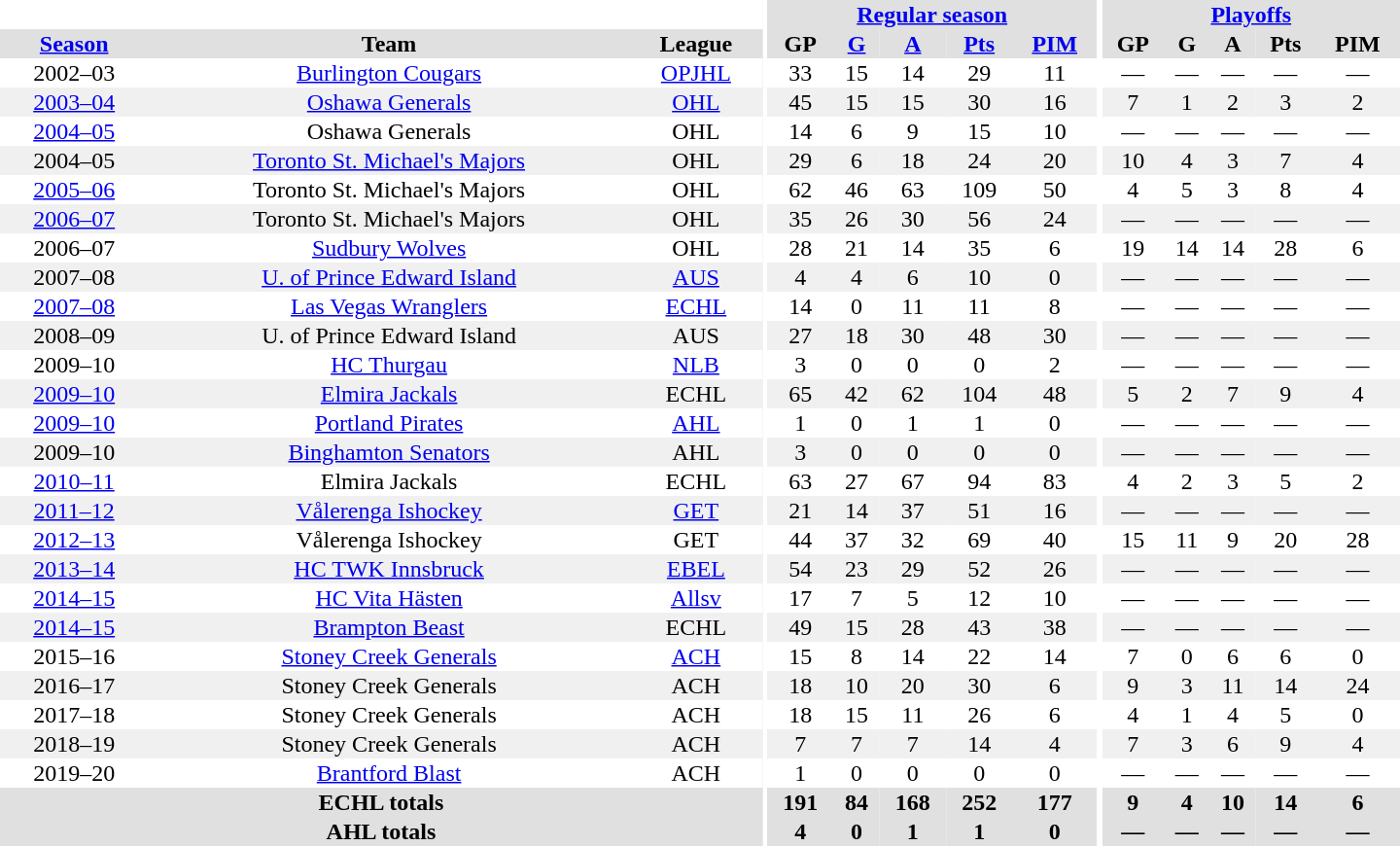<table border="0" cellpadding="1" cellspacing="0" style="text-align:center; width:60em">
<tr bgcolor="#e0e0e0">
<th colspan="3" bgcolor="#ffffff"></th>
<th rowspan="99" bgcolor="#ffffff"></th>
<th colspan="5"><a href='#'>Regular season</a></th>
<th rowspan="99" bgcolor="#ffffff"></th>
<th colspan="5"><a href='#'>Playoffs</a></th>
</tr>
<tr bgcolor="#e0e0e0">
<th><a href='#'>Season</a></th>
<th>Team</th>
<th>League</th>
<th>GP</th>
<th><a href='#'>G</a></th>
<th><a href='#'>A</a></th>
<th><a href='#'>Pts</a></th>
<th><a href='#'>PIM</a></th>
<th>GP</th>
<th>G</th>
<th>A</th>
<th>Pts</th>
<th>PIM</th>
</tr>
<tr ALIGN="center">
<td ALIGN="center">2002–03</td>
<td ALIGN="center"><a href='#'>Burlington Cougars</a></td>
<td ALIGN="center"><a href='#'>OPJHL</a></td>
<td ALIGN="center">33</td>
<td ALIGN="center">15</td>
<td ALIGN="center">14</td>
<td ALIGN="center">29</td>
<td ALIGN="center">11</td>
<td ALIGN="center">—</td>
<td ALIGN="center">—</td>
<td ALIGN="center">—</td>
<td ALIGN="center">—</td>
<td ALIGN="center">—</td>
</tr>
<tr ALIGN="center" bgcolor="#f0f0f0">
<td ALIGN="center"><a href='#'>2003–04</a></td>
<td ALIGN="center"><a href='#'>Oshawa Generals</a></td>
<td ALIGN="center"><a href='#'>OHL</a></td>
<td ALIGN="center">45</td>
<td ALIGN="center">15</td>
<td ALIGN="center">15</td>
<td ALIGN="center">30</td>
<td ALIGN="center">16</td>
<td ALIGN="center">7</td>
<td ALIGN="center">1</td>
<td ALIGN="center">2</td>
<td ALIGN="center">3</td>
<td ALIGN="center">2</td>
</tr>
<tr ALIGN="center">
<td ALIGN="center"><a href='#'>2004–05</a></td>
<td ALIGN="center">Oshawa Generals</td>
<td ALIGN="center">OHL</td>
<td ALIGN="center">14</td>
<td ALIGN="center">6</td>
<td ALIGN="center">9</td>
<td ALIGN="center">15</td>
<td ALIGN="center">10</td>
<td ALIGN="center">—</td>
<td ALIGN="center">—</td>
<td ALIGN="center">—</td>
<td ALIGN="center">—</td>
<td ALIGN="center">—</td>
</tr>
<tr ALIGN="center" bgcolor="#f0f0f0">
<td ALIGN="center">2004–05</td>
<td ALIGN="center"><a href='#'>Toronto St. Michael's Majors</a></td>
<td ALIGN="center">OHL</td>
<td ALIGN="center">29</td>
<td ALIGN="center">6</td>
<td ALIGN="center">18</td>
<td ALIGN="center">24</td>
<td ALIGN="center">20</td>
<td ALIGN="center">10</td>
<td ALIGN="center">4</td>
<td ALIGN="center">3</td>
<td ALIGN="center">7</td>
<td ALIGN="center">4</td>
</tr>
<tr ALIGN="center">
<td ALIGN="center"><a href='#'>2005–06</a></td>
<td ALIGN="center">Toronto St. Michael's Majors</td>
<td ALIGN="center">OHL</td>
<td ALIGN="center">62</td>
<td ALIGN="center">46</td>
<td ALIGN="center">63</td>
<td ALIGN="center">109</td>
<td ALIGN="center">50</td>
<td ALIGN="center">4</td>
<td ALIGN="center">5</td>
<td ALIGN="center">3</td>
<td ALIGN="center">8</td>
<td ALIGN="center">4</td>
</tr>
<tr ALIGN="center" bgcolor="#f0f0f0">
<td ALIGN="center"><a href='#'>2006–07</a></td>
<td ALIGN="center">Toronto St. Michael's Majors</td>
<td ALIGN="center">OHL</td>
<td ALIGN="center">35</td>
<td ALIGN="center">26</td>
<td ALIGN="center">30</td>
<td ALIGN="center">56</td>
<td ALIGN="center">24</td>
<td ALIGN="center">—</td>
<td ALIGN="center">—</td>
<td ALIGN="center">—</td>
<td ALIGN="center">—</td>
<td ALIGN="center">—</td>
</tr>
<tr ALIGN="center">
<td ALIGN="center">2006–07</td>
<td ALIGN="center"><a href='#'>Sudbury Wolves</a></td>
<td ALIGN="center">OHL</td>
<td ALIGN="center">28</td>
<td ALIGN="center">21</td>
<td ALIGN="center">14</td>
<td ALIGN="center">35</td>
<td ALIGN="center">6</td>
<td ALIGN="center">19</td>
<td ALIGN="center">14</td>
<td ALIGN="center">14</td>
<td ALIGN="center">28</td>
<td ALIGN="center">6</td>
</tr>
<tr ALIGN="center" bgcolor="#f0f0f0">
<td ALIGN="center">2007–08</td>
<td ALIGN="center"><a href='#'>U. of Prince Edward Island</a></td>
<td ALIGN="center"><a href='#'>AUS</a></td>
<td ALIGN="center">4</td>
<td ALIGN="center">4</td>
<td ALIGN="center">6</td>
<td ALIGN="center">10</td>
<td ALIGN="center">0</td>
<td ALIGN="center">—</td>
<td ALIGN="center">—</td>
<td ALIGN="center">—</td>
<td ALIGN="center">—</td>
<td ALIGN="center">—</td>
</tr>
<tr ALIGN="center">
<td ALIGN="center"><a href='#'>2007–08</a></td>
<td ALIGN="center"><a href='#'>Las Vegas Wranglers</a></td>
<td ALIGN="center"><a href='#'>ECHL</a></td>
<td ALIGN="center">14</td>
<td ALIGN="center">0</td>
<td ALIGN="center">11</td>
<td ALIGN="center">11</td>
<td ALIGN="center">8</td>
<td ALIGN="center">—</td>
<td ALIGN="center">—</td>
<td ALIGN="center">—</td>
<td ALIGN="center">—</td>
<td ALIGN="center">—</td>
</tr>
<tr ALIGN="center" bgcolor="#f0f0f0">
<td ALIGN="center">2008–09</td>
<td ALIGN="center">U. of Prince Edward Island</td>
<td ALIGN="center">AUS</td>
<td ALIGN="center">27</td>
<td ALIGN="center">18</td>
<td ALIGN="center">30</td>
<td ALIGN="center">48</td>
<td ALIGN="center">30</td>
<td ALIGN="center">—</td>
<td ALIGN="center">—</td>
<td ALIGN="center">—</td>
<td ALIGN="center">—</td>
<td ALIGN="center">—</td>
</tr>
<tr ALIGN="center">
<td ALIGN="center">2009–10</td>
<td ALIGN="center"><a href='#'>HC Thurgau</a></td>
<td ALIGN="center"><a href='#'>NLB</a></td>
<td ALIGN="center">3</td>
<td ALIGN="center">0</td>
<td ALIGN="center">0</td>
<td ALIGN="center">0</td>
<td ALIGN="center">2</td>
<td ALIGN="center">—</td>
<td ALIGN="center">—</td>
<td ALIGN="center">—</td>
<td ALIGN="center">—</td>
<td ALIGN="center">—</td>
</tr>
<tr ALIGN="center" bgcolor="#f0f0f0">
<td ALIGN="center"><a href='#'>2009–10</a></td>
<td ALIGN="center"><a href='#'>Elmira Jackals</a></td>
<td ALIGN="center">ECHL</td>
<td ALIGN="center">65</td>
<td ALIGN="center">42</td>
<td ALIGN="center">62</td>
<td ALIGN="center">104</td>
<td ALIGN="center">48</td>
<td ALIGN="center">5</td>
<td ALIGN="center">2</td>
<td ALIGN="center">7</td>
<td ALIGN="center">9</td>
<td ALIGN="center">4</td>
</tr>
<tr ALIGN="center">
<td ALIGN="center"><a href='#'>2009–10</a></td>
<td ALIGN="center"><a href='#'>Portland Pirates</a></td>
<td ALIGN="center"><a href='#'>AHL</a></td>
<td ALIGN="center">1</td>
<td ALIGN="center">0</td>
<td ALIGN="center">1</td>
<td ALIGN="center">1</td>
<td ALIGN="center">0</td>
<td ALIGN="center">—</td>
<td ALIGN="center">—</td>
<td ALIGN="center">—</td>
<td ALIGN="center">—</td>
<td ALIGN="center">—</td>
</tr>
<tr ALIGN="center" bgcolor="#f0f0f0">
<td ALIGN="center">2009–10</td>
<td ALIGN="center"><a href='#'>Binghamton Senators</a></td>
<td ALIGN="center">AHL</td>
<td ALIGN="center">3</td>
<td ALIGN="center">0</td>
<td ALIGN="center">0</td>
<td ALIGN="center">0</td>
<td ALIGN="center">0</td>
<td ALIGN="center">—</td>
<td ALIGN="center">—</td>
<td ALIGN="center">—</td>
<td ALIGN="center">—</td>
<td ALIGN="center">—</td>
</tr>
<tr ALIGN="center">
<td ALIGN="center"><a href='#'>2010–11</a></td>
<td ALIGN="center">Elmira Jackals</td>
<td ALIGN="center">ECHL</td>
<td ALIGN="center">63</td>
<td ALIGN="center">27</td>
<td ALIGN="center">67</td>
<td ALIGN="center">94</td>
<td ALIGN="center">83</td>
<td ALIGN="center">4</td>
<td ALIGN="center">2</td>
<td ALIGN="center">3</td>
<td ALIGN="center">5</td>
<td ALIGN="center">2</td>
</tr>
<tr ALIGN="center" bgcolor="#f0f0f0">
<td ALIGN="center"><a href='#'>2011–12</a></td>
<td ALIGN="center"><a href='#'>Vålerenga Ishockey</a></td>
<td ALIGN="center"><a href='#'>GET</a></td>
<td ALIGN="center">21</td>
<td ALIGN="center">14</td>
<td ALIGN="center">37</td>
<td ALIGN="center">51</td>
<td ALIGN="center">16</td>
<td ALIGN="center">—</td>
<td ALIGN="center">—</td>
<td ALIGN="center">—</td>
<td ALIGN="center">—</td>
<td ALIGN="center">—</td>
</tr>
<tr ALIGN="center">
<td ALIGN="center"><a href='#'>2012–13</a></td>
<td ALIGN="center">Vålerenga Ishockey</td>
<td ALIGN="center">GET</td>
<td ALIGN="center">44</td>
<td ALIGN="center">37</td>
<td ALIGN="center">32</td>
<td ALIGN="center">69</td>
<td ALIGN="center">40</td>
<td ALIGN="center">15</td>
<td ALIGN="center">11</td>
<td ALIGN="center">9</td>
<td ALIGN="center">20</td>
<td ALIGN="center">28</td>
</tr>
<tr ALIGN="center" bgcolor="#f0f0f0">
<td ALIGN="center"><a href='#'>2013–14</a></td>
<td ALIGN="center"><a href='#'>HC TWK Innsbruck</a></td>
<td ALIGN="center"><a href='#'>EBEL</a></td>
<td ALIGN="center">54</td>
<td ALIGN="center">23</td>
<td ALIGN="center">29</td>
<td ALIGN="center">52</td>
<td ALIGN="center">26</td>
<td ALIGN="center">—</td>
<td ALIGN="center">—</td>
<td ALIGN="center">—</td>
<td ALIGN="center">—</td>
<td ALIGN="center">—</td>
</tr>
<tr ALIGN="center">
<td ALIGN="center"><a href='#'>2014–15</a></td>
<td ALIGN="center"><a href='#'>HC Vita Hästen</a></td>
<td ALIGN="center"><a href='#'>Allsv</a></td>
<td ALIGN="center">17</td>
<td ALIGN="center">7</td>
<td ALIGN="center">5</td>
<td ALIGN="center">12</td>
<td ALIGN="center">10</td>
<td ALIGN="center">—</td>
<td ALIGN="center">—</td>
<td ALIGN="center">—</td>
<td ALIGN="center">—</td>
<td ALIGN="center">—</td>
</tr>
<tr ALIGN="center" bgcolor="#f0f0f0">
<td ALIGN="center"><a href='#'>2014–15</a></td>
<td ALIGN="center"><a href='#'>Brampton Beast</a></td>
<td ALIGN="center">ECHL</td>
<td ALIGN="center">49</td>
<td ALIGN="center">15</td>
<td ALIGN="center">28</td>
<td ALIGN="center">43</td>
<td ALIGN="center">38</td>
<td ALIGN="center">—</td>
<td ALIGN="center">—</td>
<td ALIGN="center">—</td>
<td ALIGN="center">—</td>
<td ALIGN="center">—</td>
</tr>
<tr ALIGN="center">
<td ALIGN="center">2015–16</td>
<td ALIGN="center"><a href='#'>Stoney Creek Generals</a></td>
<td ALIGN="center"><a href='#'>ACH</a></td>
<td ALIGN="center">15</td>
<td ALIGN="center">8</td>
<td ALIGN="center">14</td>
<td ALIGN="center">22</td>
<td ALIGN="center">14</td>
<td ALIGN="center">7</td>
<td ALIGN="center">0</td>
<td ALIGN="center">6</td>
<td ALIGN="center">6</td>
<td ALIGN="center">0</td>
</tr>
<tr ALIGN="center" bgcolor="#f0f0f0">
<td ALIGN="center">2016–17</td>
<td ALIGN="center">Stoney Creek Generals</td>
<td ALIGN="center">ACH</td>
<td ALIGN="center">18</td>
<td ALIGN="center">10</td>
<td ALIGN="center">20</td>
<td ALIGN="center">30</td>
<td ALIGN="center">6</td>
<td ALIGN="center">9</td>
<td ALIGN="center">3</td>
<td ALIGN="center">11</td>
<td ALIGN="center">14</td>
<td ALIGN="center">24</td>
</tr>
<tr ALIGN="center">
<td ALIGN="center">2017–18</td>
<td ALIGN="center">Stoney Creek Generals</td>
<td ALIGN="center">ACH</td>
<td ALIGN="center">18</td>
<td ALIGN="center">15</td>
<td ALIGN="center">11</td>
<td ALIGN="center">26</td>
<td ALIGN="center">6</td>
<td ALIGN="center">4</td>
<td ALIGN="center">1</td>
<td ALIGN="center">4</td>
<td ALIGN="center">5</td>
<td ALIGN="center">0</td>
</tr>
<tr ALIGN="center" bgcolor="#f0f0f0">
<td ALIGN="center">2018–19</td>
<td ALIGN="center">Stoney Creek Generals</td>
<td ALIGN="center">ACH</td>
<td ALIGN="center">7</td>
<td ALIGN="center">7</td>
<td ALIGN="center">7</td>
<td ALIGN="center">14</td>
<td ALIGN="center">4</td>
<td ALIGN="center">7</td>
<td ALIGN="center">3</td>
<td ALIGN="center">6</td>
<td ALIGN="center">9</td>
<td ALIGN="center">4</td>
</tr>
<tr ALIGN="center">
<td ALIGN="center">2019–20</td>
<td ALIGN="center"><a href='#'>Brantford Blast</a></td>
<td ALIGN="center">ACH</td>
<td ALIGN="center">1</td>
<td ALIGN="center">0</td>
<td ALIGN="center">0</td>
<td ALIGN="center">0</td>
<td ALIGN="center">0</td>
<td ALIGN="center">—</td>
<td ALIGN="center">—</td>
<td ALIGN="center">—</td>
<td ALIGN="center">—</td>
<td ALIGN="center">—</td>
</tr>
<tr bgcolor="#e0e0e0">
<th colspan="3">ECHL totals</th>
<th>191</th>
<th>84</th>
<th>168</th>
<th>252</th>
<th>177</th>
<th>9</th>
<th>4</th>
<th>10</th>
<th>14</th>
<th>6</th>
</tr>
<tr bgcolor="#e0e0e0">
<th colspan="3">AHL totals</th>
<th>4</th>
<th>0</th>
<th>1</th>
<th>1</th>
<th>0</th>
<th>—</th>
<th>—</th>
<th>—</th>
<th>—</th>
<th>—</th>
</tr>
</table>
